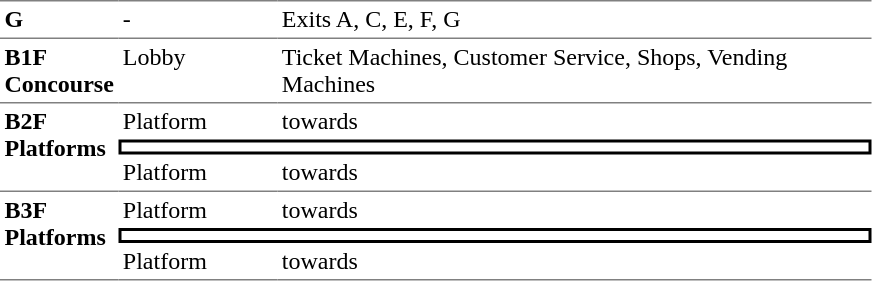<table table border=0 cellspacing=0 cellpadding=3>
<tr>
<td style="border-top:solid 1px gray;" width=50 valign=top><strong>G</strong></td>
<td style="border-top:solid 1px gray;" width=100 valign=top>-</td>
<td style="border-top:solid 1px gray;" width=390 valign=top>Exits A, C, E, F, G</td>
</tr>
<tr>
<td style="border-bottom:solid 1px gray; border-top:solid 1px gray;" valign=top width=50><strong>B1F<br>Concourse</strong></td>
<td style="border-bottom:solid 1px gray; border-top:solid 1px gray;" valign=top width=100>Lobby</td>
<td style="border-bottom:solid 1px gray; border-top:solid 1px gray;" valign=top width=390>Ticket Machines, Customer Service, Shops, Vending Machines</td>
</tr>
<tr>
<td style="border-bottom:solid 1px gray;" rowspan=3 valign=top><strong>B2F<br> Platforms</strong></td>
<td>Platform</td>
<td>  towards  </td>
</tr>
<tr>
<td style="border-right:solid 2px black;border-left:solid 2px black;border-top:solid 2px black;border-bottom:solid 2px black;text-align:center;" colspan=2></td>
</tr>
<tr>
<td style="border-bottom:solid 1px gray;">Platform</td>
<td style="border-bottom:solid 1px gray;">  towards   </td>
</tr>
<tr>
<td style="border-bottom:solid 1px gray;" rowspan="3" valign=top><strong>B3F<br> Platforms</strong></td>
<td>Platform</td>
<td>  towards  </td>
</tr>
<tr>
<td style="border-right:solid 2px black;border-left:solid 2px black;border-top:solid 2px black;border-bottom:solid 2px black;text-align:center;" colspan=2></td>
</tr>
<tr>
<td style="border-bottom:solid 1px gray;">Platform</td>
<td style="border-bottom:solid 1px gray;">  towards   </td>
</tr>
</table>
